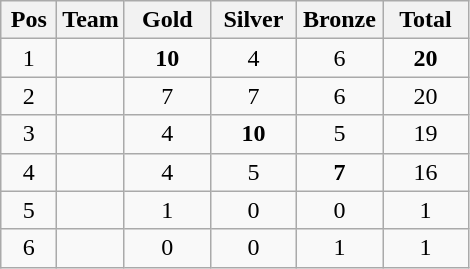<table class="wikitable" style="text-align:center">
<tr>
<th width="30">Pos</th>
<th style="text-align:left">Team</th>
<th width="50">Gold</th>
<th width="50">Silver</th>
<th width="50">Bronze</th>
<th width="50">Total</th>
</tr>
<tr>
<td>1</td>
<td align="left"></td>
<td><strong>10</strong></td>
<td>4</td>
<td>6</td>
<td><strong>20</strong></td>
</tr>
<tr>
<td>2</td>
<td align="left"></td>
<td>7</td>
<td>7</td>
<td>6</td>
<td>20</td>
</tr>
<tr>
<td>3</td>
<td align="left"></td>
<td>4</td>
<td><strong>10</strong></td>
<td>5</td>
<td>19</td>
</tr>
<tr>
<td>4</td>
<td align="left"></td>
<td>4</td>
<td>5</td>
<td><strong>7</strong></td>
<td>16</td>
</tr>
<tr>
<td>5</td>
<td align="left"></td>
<td>1</td>
<td>0</td>
<td>0</td>
<td>1</td>
</tr>
<tr>
<td>6</td>
<td align="left"></td>
<td>0</td>
<td>0</td>
<td>1</td>
<td>1</td>
</tr>
</table>
